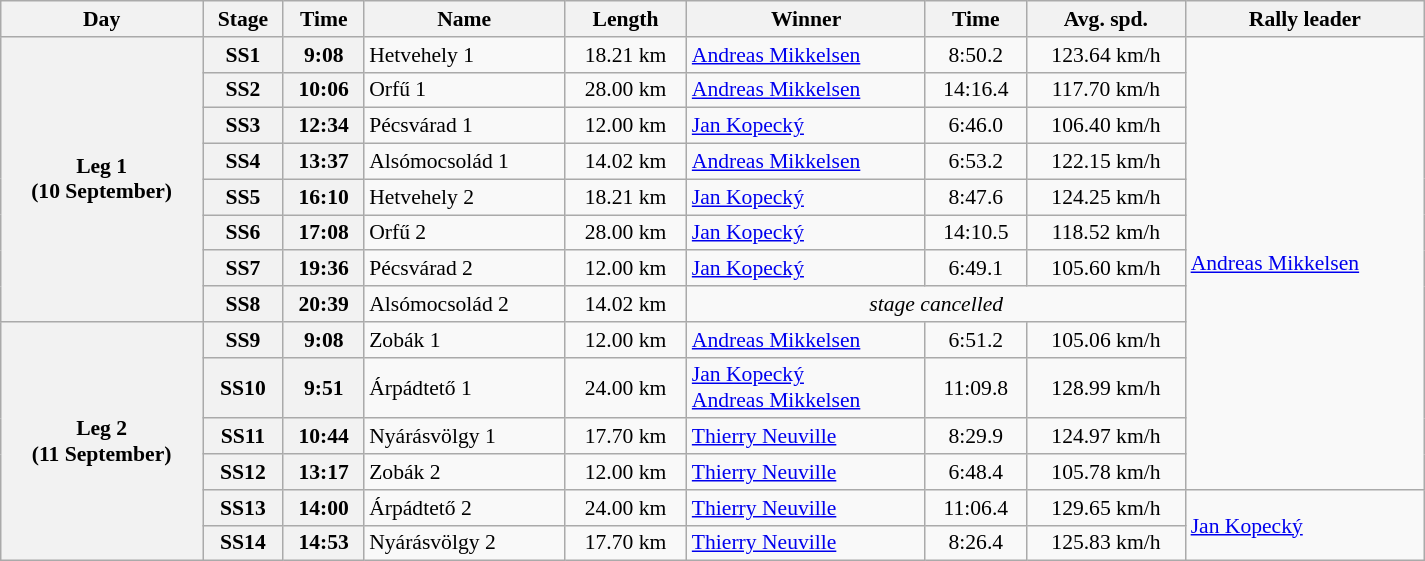<table class="wikitable" width=100% style="text-align: center; font-size: 90%; max-width: 950px;">
<tr>
<th>Day</th>
<th>Stage</th>
<th>Time</th>
<th>Name</th>
<th>Length</th>
<th>Winner</th>
<th>Time</th>
<th>Avg. spd.</th>
<th>Rally leader</th>
</tr>
<tr>
<th rowspan="8">Leg 1<br>(10 September)</th>
<th>SS1</th>
<th>9:08</th>
<td align=left>Hetvehely 1</td>
<td>18.21 km</td>
<td align=left> <a href='#'>Andreas Mikkelsen</a></td>
<td>8:50.2</td>
<td>123.64 km/h</td>
<td align=left rowspan=12> <a href='#'>Andreas Mikkelsen</a></td>
</tr>
<tr>
<th>SS2</th>
<th>10:06</th>
<td align=left>Orfű 1</td>
<td>28.00 km</td>
<td align=left> <a href='#'>Andreas Mikkelsen</a></td>
<td>14:16.4</td>
<td>117.70 km/h</td>
</tr>
<tr>
<th>SS3</th>
<th>12:34</th>
<td align=left>Pécsvárad 1</td>
<td>12.00 km</td>
<td align=left> <a href='#'>Jan Kopecký</a></td>
<td>6:46.0</td>
<td>106.40 km/h</td>
</tr>
<tr>
<th>SS4</th>
<th>13:37</th>
<td align=left>Alsómocsolád 1</td>
<td>14.02 km</td>
<td align=left> <a href='#'>Andreas Mikkelsen</a></td>
<td>6:53.2</td>
<td>122.15 km/h</td>
</tr>
<tr>
<th>SS5</th>
<th>16:10</th>
<td align=left>Hetvehely 2</td>
<td>18.21 km</td>
<td align=left> <a href='#'>Jan Kopecký</a></td>
<td>8:47.6</td>
<td>124.25 km/h</td>
</tr>
<tr>
<th>SS6</th>
<th>17:08</th>
<td align=left>Orfű 2</td>
<td>28.00 km</td>
<td align=left> <a href='#'>Jan Kopecký</a></td>
<td>14:10.5</td>
<td>118.52 km/h</td>
</tr>
<tr>
<th>SS7</th>
<th>19:36</th>
<td align=left>Pécsvárad 2</td>
<td>12.00 km</td>
<td align=left> <a href='#'>Jan Kopecký</a></td>
<td>6:49.1</td>
<td>105.60 km/h</td>
</tr>
<tr>
<th>SS8</th>
<th>20:39</th>
<td align=left>Alsómocsolád 2</td>
<td>14.02 km</td>
<td align=center colspan=3><em>stage cancelled</em></td>
</tr>
<tr>
<th rowspan="6">Leg 2<br>(11 September)</th>
<th>SS9</th>
<th>9:08</th>
<td align=left>Zobák 1</td>
<td>12.00 km</td>
<td align=left> <a href='#'>Andreas Mikkelsen</a></td>
<td>6:51.2</td>
<td>105.06 km/h</td>
</tr>
<tr>
<th>SS10</th>
<th>9:51</th>
<td align=left>Árpádtető 1</td>
<td>24.00 km</td>
<td align=left> <a href='#'>Jan Kopecký</a><br> <a href='#'>Andreas Mikkelsen</a></td>
<td>11:09.8</td>
<td>128.99 km/h</td>
</tr>
<tr>
<th>SS11</th>
<th>10:44</th>
<td align=left>Nyárásvölgy 1</td>
<td>17.70 km</td>
<td align=left> <a href='#'>Thierry Neuville</a></td>
<td>8:29.9</td>
<td>124.97 km/h</td>
</tr>
<tr>
<th>SS12</th>
<th>13:17</th>
<td align=left>Zobák 2</td>
<td>12.00 km</td>
<td align=left> <a href='#'>Thierry Neuville</a></td>
<td>6:48.4</td>
<td>105.78 km/h</td>
</tr>
<tr>
<th>SS13</th>
<th>14:00</th>
<td align=left>Árpádtető 2</td>
<td>24.00 km</td>
<td align=left> <a href='#'>Thierry Neuville</a></td>
<td>11:06.4</td>
<td>129.65 km/h</td>
<td align=left rowspan=2> <a href='#'>Jan Kopecký</a></td>
</tr>
<tr>
<th>SS14</th>
<th>14:53</th>
<td align=left>Nyárásvölgy 2</td>
<td>17.70 km</td>
<td align=left> <a href='#'>Thierry Neuville</a></td>
<td>8:26.4</td>
<td>125.83 km/h</td>
</tr>
</table>
